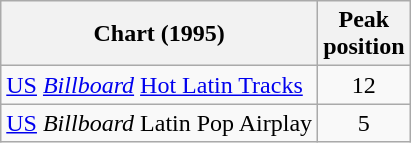<table class="wikitable">
<tr>
<th align="left">Chart (1995)</th>
<th align="left">Peak<br>position</th>
</tr>
<tr>
<td align="left"><a href='#'>US</a> <a href='#'><em>Billboard</em></a> <a href='#'>Hot Latin Tracks</a></td>
<td align="center">12</td>
</tr>
<tr>
<td align="left"><a href='#'>US</a> <em>Billboard</em> Latin Pop Airplay </td>
<td align="center">5</td>
</tr>
</table>
